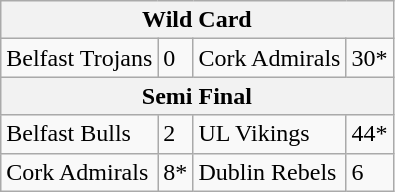<table class="wikitable">
<tr>
<th colspan="4">Wild Card</th>
</tr>
<tr>
<td>Belfast Trojans</td>
<td>0</td>
<td>Cork Admirals</td>
<td>30*</td>
</tr>
<tr>
<th colspan="4">Semi Final</th>
</tr>
<tr>
<td>Belfast Bulls</td>
<td>2</td>
<td>UL Vikings</td>
<td>44*</td>
</tr>
<tr>
<td>Cork Admirals</td>
<td>8*</td>
<td>Dublin Rebels</td>
<td>6</td>
</tr>
</table>
